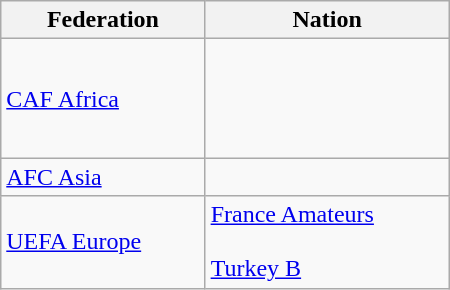<table class="wikitable" style="width:300px;">
<tr>
<th>Federation</th>
<th>Nation</th>
</tr>
<tr>
<td><a href='#'>CAF Africa</a></td>
<td><br><br><br> <em></em><br></td>
</tr>
<tr>
<td><a href='#'>AFC Asia</a></td>
<td></td>
</tr>
<tr>
<td><a href='#'>UEFA Europe</a></td>
<td> <a href='#'>France Amateurs</a><br><br> <a href='#'>Turkey B</a></td>
</tr>
</table>
